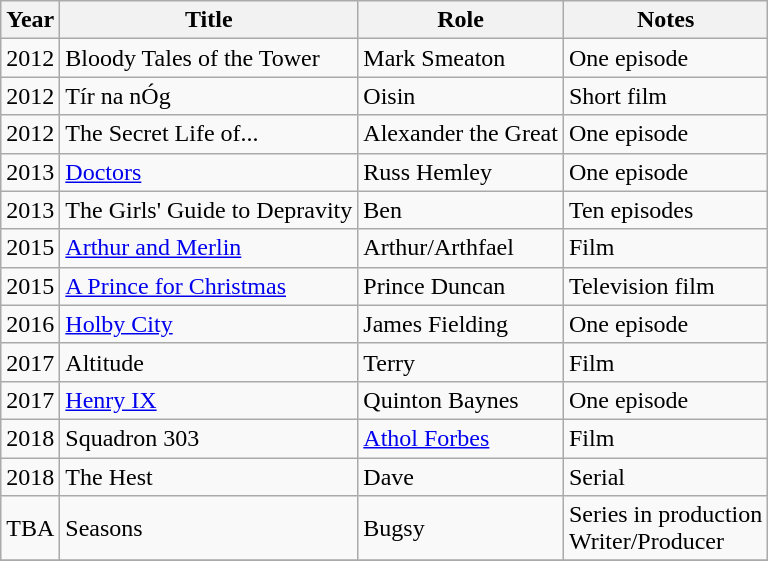<table class="wikitable sortable">
<tr>
<th>Year</th>
<th>Title</th>
<th>Role</th>
<th>Notes</th>
</tr>
<tr>
<td>2012</td>
<td>Bloody Tales of the Tower</td>
<td>Mark Smeaton</td>
<td>One episode</td>
</tr>
<tr>
<td>2012</td>
<td>Tír na nÓg</td>
<td>Oisin</td>
<td>Short film</td>
</tr>
<tr>
<td>2012</td>
<td>The Secret Life of...</td>
<td>Alexander the Great</td>
<td>One episode</td>
</tr>
<tr>
<td>2013</td>
<td><a href='#'>Doctors</a></td>
<td>Russ Hemley</td>
<td>One episode</td>
</tr>
<tr>
<td>2013</td>
<td>The Girls' Guide to Depravity</td>
<td>Ben</td>
<td>Ten episodes</td>
</tr>
<tr>
<td>2015</td>
<td><a href='#'>Arthur and Merlin</a></td>
<td>Arthur/Arthfael</td>
<td>Film</td>
</tr>
<tr>
<td>2015</td>
<td><a href='#'>A Prince for Christmas</a></td>
<td>Prince Duncan</td>
<td>Television film</td>
</tr>
<tr>
<td>2016</td>
<td><a href='#'>Holby City</a></td>
<td>James Fielding</td>
<td>One episode</td>
</tr>
<tr>
<td>2017</td>
<td>Altitude</td>
<td>Terry</td>
<td>Film</td>
</tr>
<tr>
<td>2017</td>
<td><a href='#'>Henry IX</a></td>
<td>Quinton Baynes</td>
<td>One episode</td>
</tr>
<tr>
<td>2018</td>
<td>Squadron 303</td>
<td><a href='#'>Athol Forbes</a></td>
<td>Film</td>
</tr>
<tr>
<td>2018</td>
<td>The Hest</td>
<td>Dave</td>
<td>Serial</td>
</tr>
<tr>
<td>TBA</td>
<td>Seasons</td>
<td>Bugsy</td>
<td>Series in production<br> Writer/Producer <br></td>
</tr>
<tr>
</tr>
</table>
